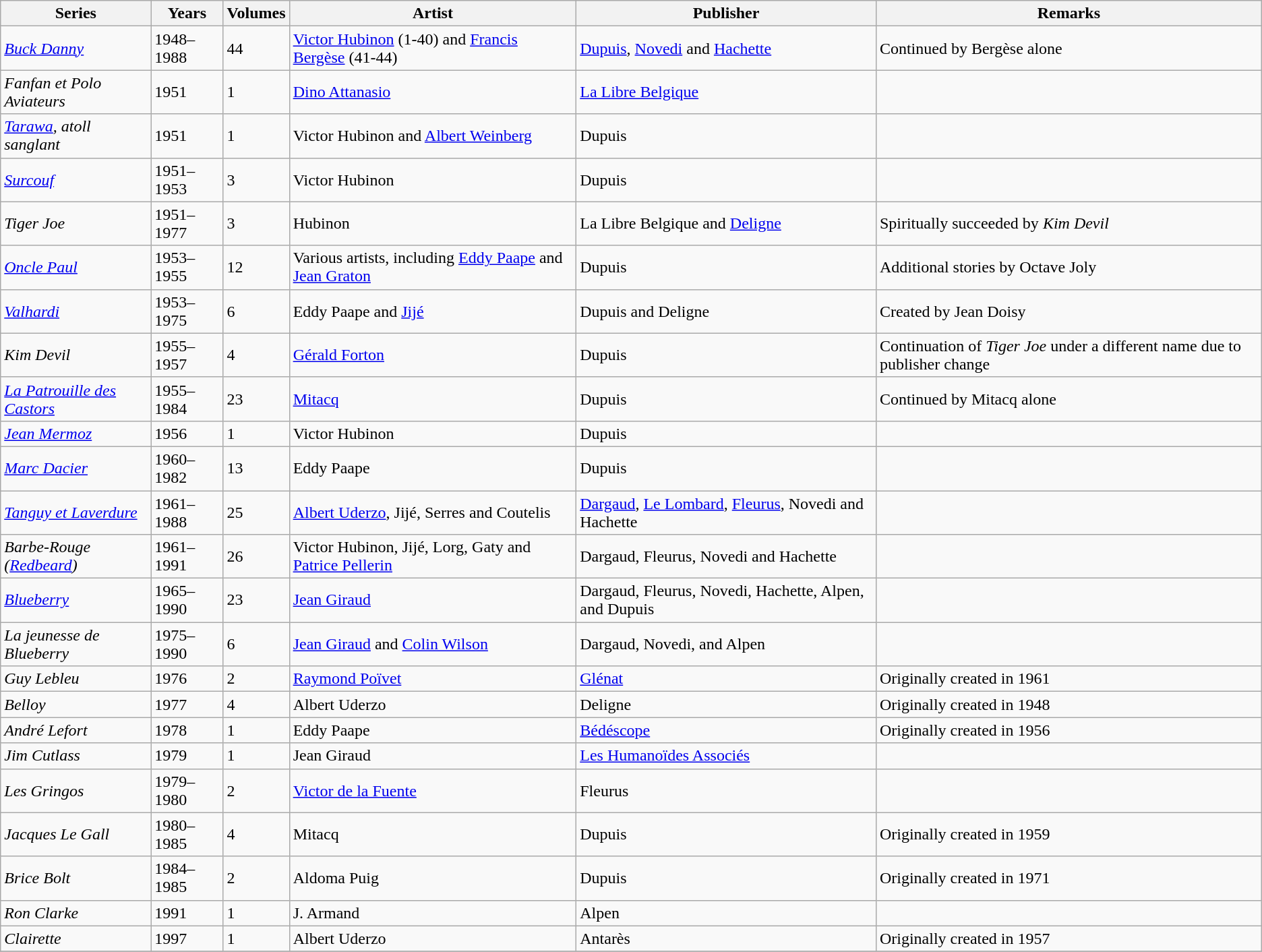<table class="wikitable" id="noveltable" border="1">
<tr>
<th>Series</th>
<th>Years</th>
<th>Volumes</th>
<th>Artist</th>
<th>Publisher</th>
<th>Remarks</th>
</tr>
<tr align="left">
<td><em><a href='#'>Buck Danny</a></em></td>
<td>1948–1988</td>
<td>44</td>
<td><a href='#'>Victor Hubinon</a> (1-40) and <a href='#'>Francis Bergèse</a> (41-44)</td>
<td><a href='#'>Dupuis</a>, <a href='#'>Novedi</a> and <a href='#'>Hachette</a></td>
<td>Continued by Bergèse alone</td>
</tr>
<tr>
<td><em>Fanfan et Polo Aviateurs</em></td>
<td>1951</td>
<td>1</td>
<td><a href='#'>Dino Attanasio</a></td>
<td><a href='#'>La Libre Belgique</a></td>
<td></td>
</tr>
<tr>
<td><em><a href='#'>Tarawa</a>, atoll sanglant</em></td>
<td>1951</td>
<td>1</td>
<td>Victor Hubinon and <a href='#'>Albert Weinberg</a></td>
<td>Dupuis</td>
<td></td>
</tr>
<tr>
<td><em><a href='#'>Surcouf</a></em></td>
<td>1951–1953</td>
<td>3</td>
<td>Victor Hubinon</td>
<td>Dupuis</td>
<td></td>
</tr>
<tr>
<td><em>Tiger Joe</em></td>
<td>1951–1977</td>
<td>3</td>
<td>Hubinon</td>
<td>La Libre Belgique and <a href='#'>Deligne</a></td>
<td>Spiritually succeeded by <em>Kim Devil</em></td>
</tr>
<tr>
<td><em><a href='#'>Oncle Paul</a></em></td>
<td>1953–1955</td>
<td>12</td>
<td>Various artists, including <a href='#'>Eddy Paape</a> and <a href='#'>Jean Graton</a></td>
<td>Dupuis</td>
<td>Additional stories by Octave Joly</td>
</tr>
<tr>
<td><em><a href='#'>Valhardi</a></em></td>
<td>1953–1975</td>
<td>6</td>
<td>Eddy Paape and <a href='#'>Jijé</a></td>
<td>Dupuis and Deligne</td>
<td>Created by Jean Doisy</td>
</tr>
<tr>
<td><em>Kim Devil</em></td>
<td>1955–1957</td>
<td>4</td>
<td><a href='#'>Gérald Forton</a></td>
<td>Dupuis</td>
<td>Continuation of <em>Tiger Joe</em> under a different name due to publisher change</td>
</tr>
<tr>
<td><em><a href='#'>La Patrouille des Castors</a></em></td>
<td>1955–1984</td>
<td>23</td>
<td><a href='#'>Mitacq</a></td>
<td>Dupuis</td>
<td>Continued by Mitacq alone</td>
</tr>
<tr>
<td><em><a href='#'>Jean Mermoz</a></em></td>
<td>1956</td>
<td>1</td>
<td>Victor Hubinon</td>
<td>Dupuis</td>
<td></td>
</tr>
<tr>
<td><em><a href='#'>Marc Dacier</a></em></td>
<td>1960–1982</td>
<td>13</td>
<td>Eddy Paape</td>
<td>Dupuis</td>
<td></td>
</tr>
<tr>
<td><em><a href='#'>Tanguy et Laverdure</a></em></td>
<td>1961–1988</td>
<td>25</td>
<td><a href='#'>Albert Uderzo</a>, Jijé, Serres and Coutelis</td>
<td><a href='#'>Dargaud</a>, <a href='#'>Le Lombard</a>, <a href='#'>Fleurus</a>, Novedi and Hachette</td>
<td></td>
</tr>
<tr>
<td><em>Barbe-Rouge (<a href='#'>Redbeard</a>)</em></td>
<td>1961–1991</td>
<td>26</td>
<td>Victor Hubinon, Jijé, Lorg, Gaty and <a href='#'>Patrice Pellerin</a></td>
<td>Dargaud, Fleurus, Novedi and Hachette</td>
<td></td>
</tr>
<tr>
<td><em><a href='#'>Blueberry</a></em></td>
<td>1965–1990</td>
<td>23</td>
<td><a href='#'>Jean Giraud</a></td>
<td>Dargaud, Fleurus, Novedi, Hachette, Alpen, and Dupuis</td>
<td></td>
</tr>
<tr>
<td><em>La jeunesse de Blueberry</em></td>
<td>1975–1990</td>
<td>6</td>
<td><a href='#'>Jean Giraud</a> and <a href='#'>Colin Wilson</a></td>
<td>Dargaud, Novedi, and Alpen</td>
<td></td>
</tr>
<tr>
<td><em>Guy Lebleu</em></td>
<td>1976</td>
<td>2</td>
<td><a href='#'>Raymond Poïvet</a></td>
<td><a href='#'>Glénat</a></td>
<td>Originally created in 1961</td>
</tr>
<tr>
<td><em>Belloy</em></td>
<td>1977</td>
<td>4</td>
<td>Albert Uderzo</td>
<td>Deligne</td>
<td>Originally created in 1948</td>
</tr>
<tr>
<td><em>André Lefort</em></td>
<td>1978</td>
<td>1</td>
<td>Eddy Paape</td>
<td><a href='#'>Bédéscope</a></td>
<td>Originally created in 1956</td>
</tr>
<tr>
<td><em>Jim Cutlass</em></td>
<td>1979</td>
<td>1</td>
<td>Jean Giraud</td>
<td><a href='#'>Les Humanoïdes Associés</a></td>
<td></td>
</tr>
<tr>
<td><em>Les Gringos</em></td>
<td>1979–1980</td>
<td>2</td>
<td><a href='#'>Victor de la Fuente</a></td>
<td>Fleurus</td>
<td></td>
</tr>
<tr>
<td><em>Jacques Le Gall</em></td>
<td>1980–1985</td>
<td>4</td>
<td>Mitacq</td>
<td>Dupuis</td>
<td>Originally created in 1959</td>
</tr>
<tr>
<td><em>Brice Bolt</em></td>
<td>1984–1985</td>
<td>2</td>
<td>Aldoma Puig</td>
<td>Dupuis</td>
<td>Originally created in 1971</td>
</tr>
<tr>
<td><em>Ron Clarke</em></td>
<td>1991</td>
<td>1</td>
<td>J. Armand</td>
<td>Alpen</td>
<td></td>
</tr>
<tr>
<td><em>Clairette</em></td>
<td>1997</td>
<td>1</td>
<td>Albert Uderzo</td>
<td>Antarès</td>
<td>Originally created in 1957</td>
</tr>
<tr>
</tr>
</table>
